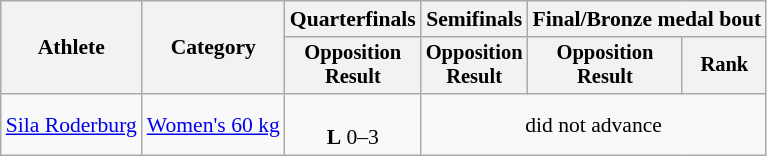<table class="wikitable" style="text-align:center; font-size:90%">
<tr>
<th rowspan=2>Athlete</th>
<th rowspan=2>Category</th>
<th>Quarterfinals</th>
<th>Semifinals</th>
<th colspan=2>Final/Bronze medal bout</th>
</tr>
<tr style="font-size:95%">
<th>Opposition<br>Result</th>
<th>Opposition<br>Result</th>
<th>Opposition<br>Result</th>
<th>Rank</th>
</tr>
<tr>
<td align=left><a href='#'>Sila Roderburg</a></td>
<td align=left><a href='#'>Women's 60 kg</a></td>
<td><br> <strong>L</strong> 0–3</td>
<td colspan=3>did not advance</td>
</tr>
</table>
